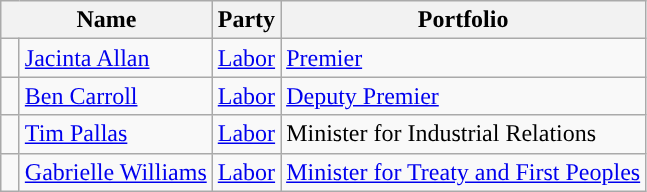<table class="wikitable">
<tr>
<th colspan="2">Name</th>
<th>Party</th>
<th>Portfolio</th>
</tr>
<tr>
<td width=5px style="color:inherit;background:"></td>
<td><a href='#'>Jacinta Allan</a></td>
<td><a href='#'>Labor</a></td>
<td><a href='#'>Premier</a></td>
</tr>
<tr>
<td width=5px style="color:inherit;background:"></td>
<td><a href='#'>Ben Carroll</a></td>
<td><a href='#'>Labor</a></td>
<td><a href='#'>Deputy Premier</a></td>
</tr>
<tr>
<td width=5px style="color:inherit;background:"></td>
<td><a href='#'>Tim Pallas</a></td>
<td><a href='#'>Labor</a></td>
<td>Minister for Industrial Relations</td>
</tr>
<tr>
<td width=5px style="color:inherit;background:"></td>
<td><a href='#'>Gabrielle Williams</a></td>
<td><a href='#'>Labor</a></td>
<td><a href='#'>Minister for Treaty and First Peoples</a></td>
</tr>
</table>
